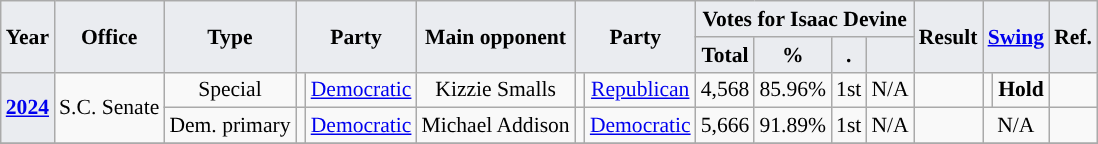<table class="wikitable" style="font-size: 90%; text-align:center;">
<tr>
<th style="background-color:#EAECF0;" rowspan=2>Year</th>
<th style="background-color:#EAECF0;" rowspan=2>Office</th>
<th style="background-color:#EAECF0;" rowspan=2>Type</th>
<th style="background-color:#EAECF0;" colspan=2 rowspan=2>Party</th>
<th style="background-color:#EAECF0;" rowspan=2>Main opponent</th>
<th style="background-color:#EAECF0;" colspan=2 rowspan=2>Party</th>
<th style="background-color:#EAECF0;" colspan=4>Votes for Isaac Devine</th>
<th style="background-color:#EAECF0;" rowspan=2>Result</th>
<th style="background-color:#EAECF0;" colspan=2 rowspan=2><a href='#'>Swing</a></th>
<th style="background-color:#EAECF0;" colspan=2 rowspan=2>Ref.</th>
</tr>
<tr>
<th style="background-color:#EAECF0;">Total</th>
<th style="background-color:#EAECF0;">%</th>
<th style="background-color:#EAECF0;">.</th>
<th style="background-color:#EAECF0;"></th>
</tr>
<tr>
<th rowspan=2 style="background-color:#EAECF0;"><a href='#'>2024</a></th>
<td rowspan=2>S.C. Senate</td>
<td>Special</td>
<td style="background-color:"></td>
<td><a href='#'>Democratic</a></td>
<td>Kizzie Smalls</td>
<td style="background-color:"></td>
<td><a href='#'>Republican</a></td>
<td>4,568</td>
<td>85.96%</td>
<td>1st</td>
<td>N/A</td>
<td></td>
<td style="background-color:"></td>
<td><strong>Hold</strong></td>
<td></td>
</tr>
<tr>
<td>Dem. primary</td>
<td style="background-color:"></td>
<td><a href='#'>Democratic</a></td>
<td>Michael Addison</td>
<td style="background-color:"></td>
<td><a href='#'>Democratic</a></td>
<td>5,666</td>
<td>91.89%</td>
<td>1st</td>
<td>N/A</td>
<td></td>
<td colspan=2>N/A</td>
<td></td>
</tr>
<tr>
</tr>
</table>
